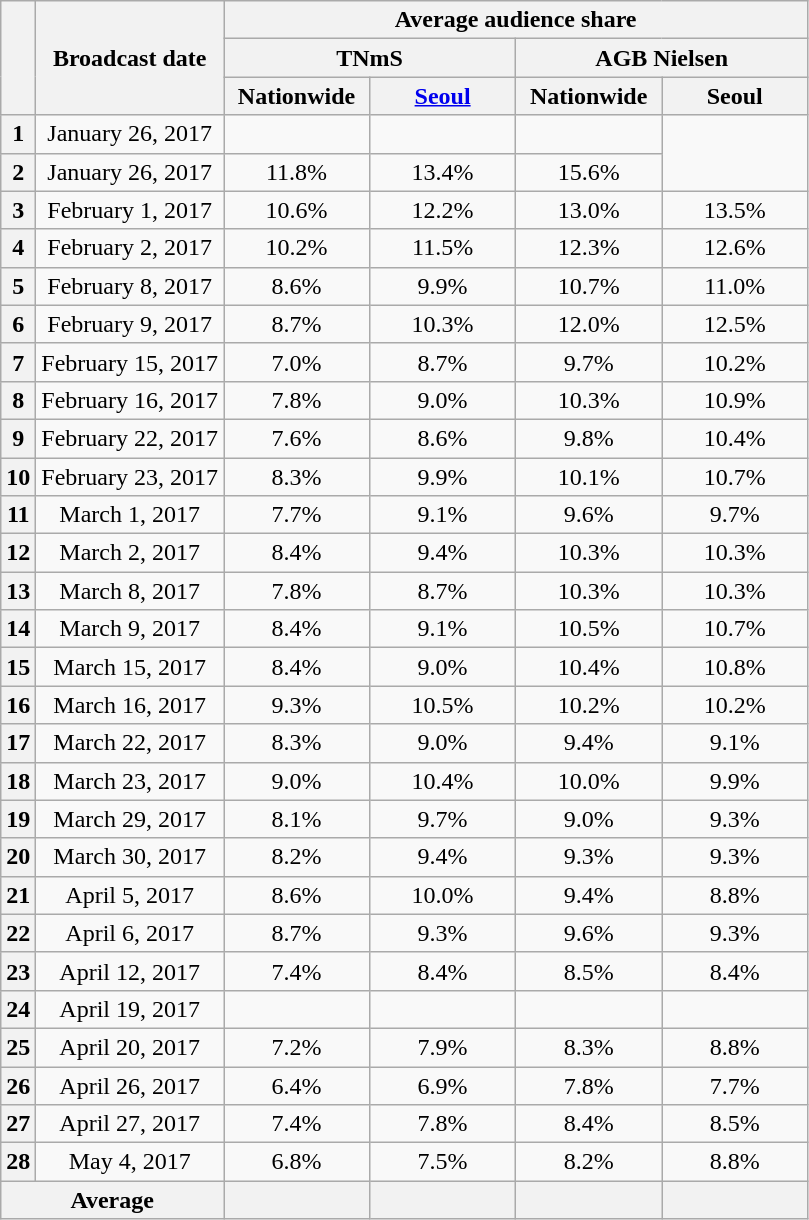<table class=wikitable style="text-align:center">
<tr>
<th rowspan="3"></th>
<th rowspan="3">Broadcast date</th>
<th colspan="4">Average audience share</th>
</tr>
<tr>
<th colspan="2">TNmS</th>
<th colspan="2">AGB Nielsen</th>
</tr>
<tr>
<th width="90">Nationwide</th>
<th width="90"><a href='#'>Seoul</a></th>
<th width="90">Nationwide</th>
<th width="90">Seoul</th>
</tr>
<tr>
<th>1</th>
<td>January 26, 2017</td>
<td> </td>
<td> </td>
<td> </td>
<td rowspan="2"> </td>
</tr>
<tr>
<th>2</th>
<td>January 26, 2017</td>
<td>11.8% </td>
<td>13.4% </td>
<td>15.6% </td>
</tr>
<tr>
<th>3</th>
<td>February 1, 2017</td>
<td>10.6% </td>
<td>12.2% </td>
<td>13.0% </td>
<td>13.5% </td>
</tr>
<tr>
<th>4</th>
<td>February 2, 2017</td>
<td>10.2% </td>
<td>11.5% </td>
<td>12.3% </td>
<td>12.6% </td>
</tr>
<tr>
<th>5</th>
<td>February 8, 2017</td>
<td>8.6% </td>
<td>9.9% </td>
<td>10.7% </td>
<td>11.0% </td>
</tr>
<tr>
<th>6</th>
<td>February 9, 2017</td>
<td>8.7% </td>
<td>10.3% </td>
<td>12.0% </td>
<td>12.5% </td>
</tr>
<tr>
<th>7</th>
<td>February 15, 2017</td>
<td>7.0% </td>
<td>8.7% </td>
<td>9.7% </td>
<td>10.2% </td>
</tr>
<tr>
<th>8</th>
<td>February 16, 2017</td>
<td>7.8% </td>
<td>9.0% </td>
<td>10.3% </td>
<td>10.9% </td>
</tr>
<tr>
<th>9</th>
<td>February 22, 2017</td>
<td>7.6% </td>
<td>8.6% </td>
<td>9.8% </td>
<td>10.4% </td>
</tr>
<tr>
<th>10</th>
<td>February 23, 2017</td>
<td>8.3% </td>
<td>9.9% </td>
<td>10.1% </td>
<td>10.7% </td>
</tr>
<tr>
<th>11</th>
<td>March 1, 2017</td>
<td>7.7% </td>
<td>9.1% </td>
<td>9.6% </td>
<td>9.7% </td>
</tr>
<tr>
<th>12</th>
<td>March 2, 2017</td>
<td>8.4% </td>
<td>9.4% </td>
<td>10.3% </td>
<td>10.3% </td>
</tr>
<tr>
<th>13</th>
<td>March 8, 2017</td>
<td>7.8% </td>
<td>8.7% </td>
<td>10.3% </td>
<td>10.3% </td>
</tr>
<tr>
<th>14</th>
<td>March 9, 2017</td>
<td>8.4% </td>
<td>9.1% </td>
<td>10.5% </td>
<td>10.7% </td>
</tr>
<tr>
<th>15</th>
<td>March 15, 2017</td>
<td>8.4% </td>
<td>9.0% </td>
<td>10.4% </td>
<td>10.8% </td>
</tr>
<tr>
<th>16</th>
<td>March 16, 2017</td>
<td>9.3% </td>
<td>10.5% </td>
<td>10.2% </td>
<td>10.2% </td>
</tr>
<tr>
<th>17</th>
<td>March 22, 2017</td>
<td>8.3% </td>
<td>9.0% </td>
<td>9.4% </td>
<td>9.1% </td>
</tr>
<tr>
<th>18</th>
<td>March 23, 2017</td>
<td>9.0% </td>
<td>10.4% </td>
<td>10.0% </td>
<td>9.9% </td>
</tr>
<tr>
<th>19</th>
<td>March 29, 2017</td>
<td>8.1% </td>
<td>9.7% </td>
<td>9.0% </td>
<td>9.3% </td>
</tr>
<tr>
<th>20</th>
<td>March 30, 2017</td>
<td>8.2% </td>
<td>9.4% </td>
<td>9.3% </td>
<td>9.3% </td>
</tr>
<tr>
<th>21</th>
<td>April 5, 2017</td>
<td>8.6% </td>
<td>10.0% </td>
<td>9.4% </td>
<td>8.8% </td>
</tr>
<tr>
<th>22</th>
<td>April 6, 2017</td>
<td>8.7% </td>
<td>9.3% </td>
<td>9.6% </td>
<td>9.3% </td>
</tr>
<tr>
<th>23</th>
<td>April 12, 2017</td>
<td>7.4% </td>
<td>8.4% </td>
<td>8.5% </td>
<td>8.4% </td>
</tr>
<tr>
<th>24</th>
<td>April 19, 2017</td>
<td> </td>
<td> </td>
<td> </td>
<td> </td>
</tr>
<tr>
<th>25</th>
<td>April 20, 2017</td>
<td>7.2% </td>
<td>7.9% </td>
<td>8.3% </td>
<td>8.8% </td>
</tr>
<tr>
<th>26</th>
<td>April 26, 2017</td>
<td>6.4% </td>
<td>6.9% </td>
<td>7.8% </td>
<td>7.7% </td>
</tr>
<tr>
<th>27</th>
<td>April 27, 2017</td>
<td>7.4% </td>
<td>7.8% </td>
<td>8.4% </td>
<td>8.5% </td>
</tr>
<tr>
<th>28</th>
<td>May 4, 2017</td>
<td>6.8% </td>
<td>7.5% </td>
<td>8.2% </td>
<td>8.8% </td>
</tr>
<tr>
<th colspan="2">Average</th>
<th></th>
<th></th>
<th></th>
<th></th>
</tr>
</table>
